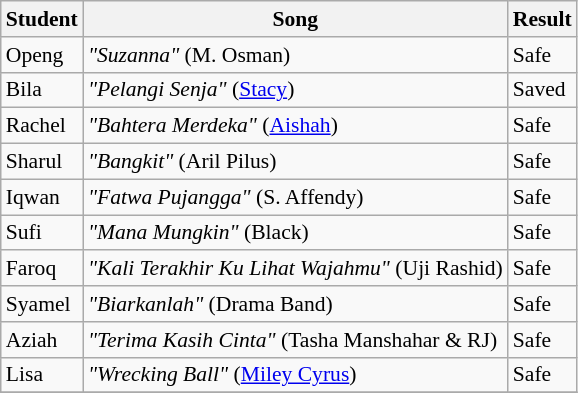<table class="wikitable" style="font-size:90%;">
<tr>
<th>Student</th>
<th>Song</th>
<th>Result</th>
</tr>
<tr>
<td>Openg</td>
<td><em>"Suzanna"</em> (M. Osman)</td>
<td>Safe</td>
</tr>
<tr>
<td>Bila</td>
<td><em>"Pelangi Senja"</em> (<a href='#'>Stacy</a>)</td>
<td>Saved</td>
</tr>
<tr>
<td>Rachel</td>
<td><em>"Bahtera Merdeka"</em> (<a href='#'>Aishah</a>)</td>
<td>Safe</td>
</tr>
<tr>
<td>Sharul</td>
<td><em>"Bangkit"</em> (Aril Pilus)</td>
<td>Safe</td>
</tr>
<tr>
<td>Iqwan</td>
<td><em>"Fatwa Pujangga"</em> (S. Affendy)</td>
<td>Safe</td>
</tr>
<tr>
<td>Sufi</td>
<td><em>"Mana Mungkin"</em> (Black)</td>
<td>Safe</td>
</tr>
<tr>
<td>Faroq</td>
<td><em>"Kali Terakhir Ku Lihat Wajahmu"</em> (Uji Rashid)</td>
<td>Safe</td>
</tr>
<tr>
<td>Syamel</td>
<td><em>"Biarkanlah"</em> (Drama Band)</td>
<td>Safe</td>
</tr>
<tr>
<td>Aziah</td>
<td><em>"Terima Kasih Cinta"</em> (Tasha Manshahar & RJ)</td>
<td>Safe</td>
</tr>
<tr>
<td>Lisa</td>
<td><em>"Wrecking Ball"</em> (<a href='#'>Miley Cyrus</a>)</td>
<td>Safe</td>
</tr>
<tr>
</tr>
</table>
